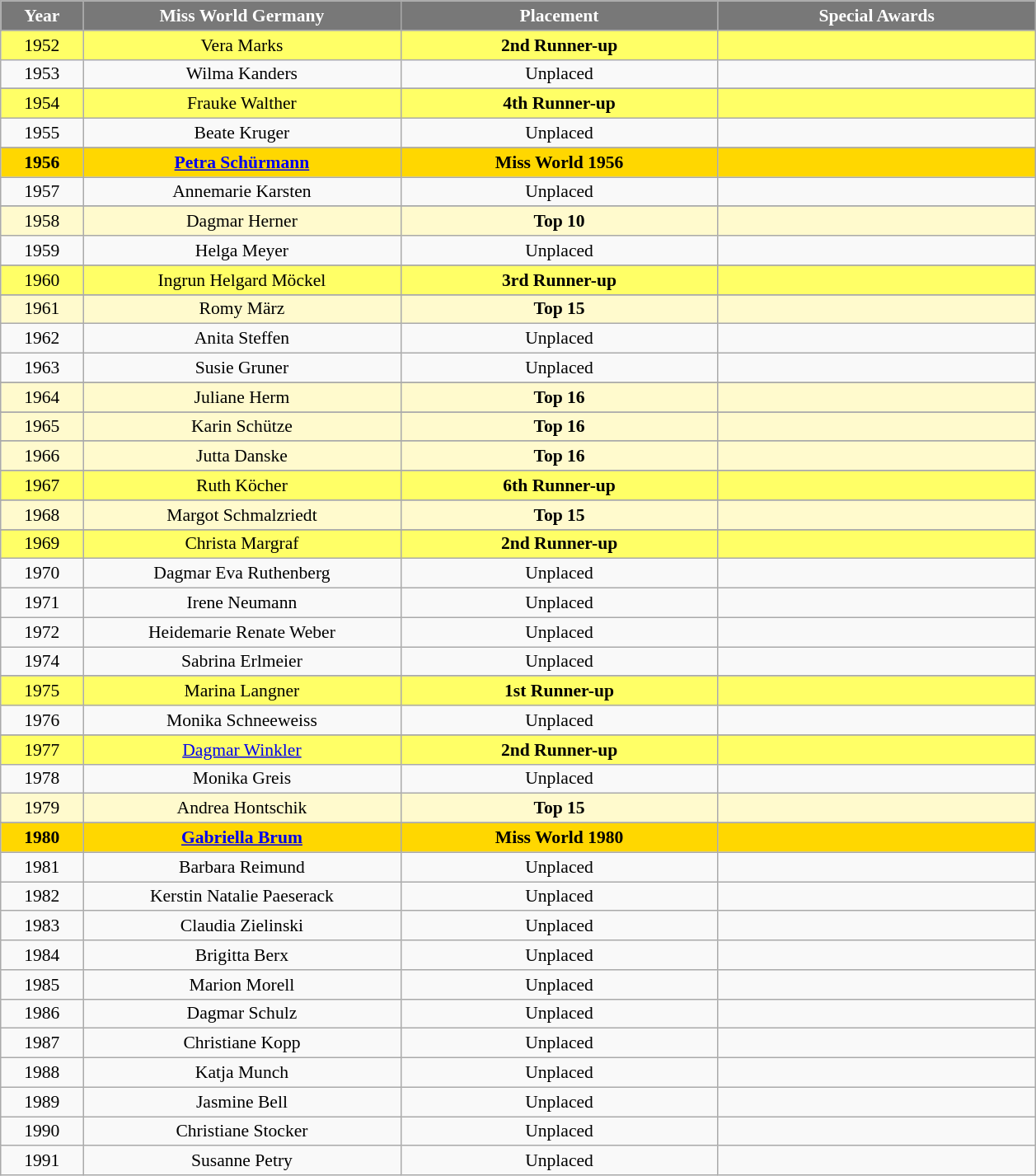<table class="wikitable sortable" style="font-size: 90%; text-align:center">
<tr>
<th width="60" style="background-color:#787878;color:#FFFFFF;">Year</th>
<th width="250" style="background-color:#787878;color:#FFFFFF;">Miss World Germany</th>
<th width="250" style="background-color:#787878;color:#FFFFFF;">Placement</th>
<th width="250" style="background-color:#787878;color:#FFFFFF;">Special Awards</th>
</tr>
<tr>
</tr>
<tr style="background-color:#FFFF66; ">
<td>1952</td>
<td>Vera Marks</td>
<td><strong>2nd Runner-up</strong></td>
<td></td>
</tr>
<tr>
<td>1953</td>
<td>Wilma Kanders</td>
<td>Unplaced</td>
<td></td>
</tr>
<tr>
</tr>
<tr style="background-color:#FFFF66; ">
<td>1954</td>
<td>Frauke Walther</td>
<td><strong>4th Runner-up</strong></td>
<td></td>
</tr>
<tr>
<td>1955</td>
<td>Beate Kruger</td>
<td>Unplaced</td>
<td></td>
</tr>
<tr>
</tr>
<tr style="background-color:gold; font-weight: bold ">
<td>1956</td>
<td><a href='#'>Petra Schürmann</a></td>
<td>Miss World 1956</td>
<td></td>
</tr>
<tr>
<td>1957</td>
<td>Annemarie Karsten</td>
<td>Unplaced</td>
<td></td>
</tr>
<tr>
</tr>
<tr style="background-color:#FFFACD; ">
<td>1958</td>
<td>Dagmar Herner</td>
<td><strong>Top 10</strong></td>
<td></td>
</tr>
<tr>
<td>1959</td>
<td>Helga Meyer</td>
<td>Unplaced</td>
<td></td>
</tr>
<tr>
</tr>
<tr style="background-color:#FFFF66; ">
<td>1960</td>
<td>Ingrun Helgard Möckel</td>
<td><strong>3rd Runner-up</strong></td>
<td></td>
</tr>
<tr>
</tr>
<tr style="background-color:#FFFACD; ">
<td>1961</td>
<td>Romy März</td>
<td><strong>Top 15</strong></td>
<td></td>
</tr>
<tr>
<td>1962</td>
<td>Anita Steffen</td>
<td>Unplaced</td>
<td></td>
</tr>
<tr>
<td>1963</td>
<td>Susie Gruner</td>
<td>Unplaced</td>
<td></td>
</tr>
<tr>
</tr>
<tr style="background-color:#FFFACD; ">
<td>1964</td>
<td>Juliane Herm</td>
<td><strong>Top 16</strong></td>
<td></td>
</tr>
<tr>
</tr>
<tr style="background-color:#FFFACD; ">
<td>1965</td>
<td>Karin Schütze</td>
<td><strong>Top 16</strong></td>
<td></td>
</tr>
<tr>
</tr>
<tr style="background-color:#FFFACD; ">
<td>1966</td>
<td>Jutta Danske</td>
<td><strong>Top 16</strong></td>
<td></td>
</tr>
<tr>
</tr>
<tr style="background-color:#FFFF66; ">
<td>1967</td>
<td>Ruth Köcher</td>
<td><strong>6th Runner-up</strong></td>
<td></td>
</tr>
<tr>
</tr>
<tr style="background-color:#FFFACD; ">
<td>1968</td>
<td>Margot Schmalzriedt</td>
<td><strong>Top 15</strong></td>
<td></td>
</tr>
<tr>
</tr>
<tr style="background-color:#FFFF66; ">
<td>1969</td>
<td>Christa Margraf</td>
<td><strong>2nd Runner-up</strong></td>
<td></td>
</tr>
<tr>
<td>1970</td>
<td>Dagmar Eva Ruthenberg</td>
<td>Unplaced</td>
<td></td>
</tr>
<tr>
<td>1971</td>
<td>Irene Neumann</td>
<td>Unplaced</td>
<td></td>
</tr>
<tr>
<td>1972</td>
<td>Heidemarie Renate Weber</td>
<td>Unplaced</td>
<td></td>
</tr>
<tr>
<td>1974</td>
<td>Sabrina Erlmeier</td>
<td>Unplaced</td>
<td></td>
</tr>
<tr>
</tr>
<tr style="background-color:#FFFF66; ">
<td>1975</td>
<td>Marina Langner</td>
<td><strong>1st Runner-up</strong></td>
<td></td>
</tr>
<tr>
<td>1976</td>
<td>Monika Schneeweiss</td>
<td>Unplaced</td>
<td></td>
</tr>
<tr>
</tr>
<tr style="background-color:#FFFF66; ">
<td>1977</td>
<td><a href='#'>Dagmar Winkler</a></td>
<td><strong>2nd Runner-up</strong></td>
<td></td>
</tr>
<tr>
<td>1978</td>
<td>Monika Greis</td>
<td>Unplaced</td>
<td></td>
</tr>
<tr style="background-color:#FFFACD; ">
<td>1979</td>
<td>Andrea Hontschik</td>
<td><strong>Top 15</strong></td>
<td></td>
</tr>
<tr>
</tr>
<tr style="background-color:gold; font-weight: bold">
<td>1980</td>
<td><a href='#'>Gabriella Brum</a></td>
<td>Miss World 1980</td>
<td></td>
</tr>
<tr>
<td>1981</td>
<td>Barbara Reimund</td>
<td>Unplaced</td>
<td></td>
</tr>
<tr>
<td>1982</td>
<td>Kerstin Natalie Paeserack</td>
<td>Unplaced</td>
<td></td>
</tr>
<tr>
<td>1983</td>
<td>Claudia Zielinski</td>
<td>Unplaced</td>
<td></td>
</tr>
<tr>
<td>1984</td>
<td>Brigitta Berx</td>
<td>Unplaced</td>
<td></td>
</tr>
<tr>
<td>1985</td>
<td>Marion Morell</td>
<td>Unplaced</td>
<td></td>
</tr>
<tr>
<td>1986</td>
<td>Dagmar Schulz</td>
<td>Unplaced</td>
<td></td>
</tr>
<tr>
<td>1987</td>
<td>Christiane Kopp</td>
<td>Unplaced</td>
<td></td>
</tr>
<tr>
<td>1988</td>
<td>Katja Munch</td>
<td>Unplaced</td>
<td></td>
</tr>
<tr>
<td>1989</td>
<td>Jasmine Bell</td>
<td>Unplaced</td>
<td></td>
</tr>
<tr>
<td>1990</td>
<td>Christiane Stocker</td>
<td>Unplaced</td>
<td></td>
</tr>
<tr>
<td>1991</td>
<td>Susanne Petry</td>
<td>Unplaced</td>
<td></td>
</tr>
</table>
